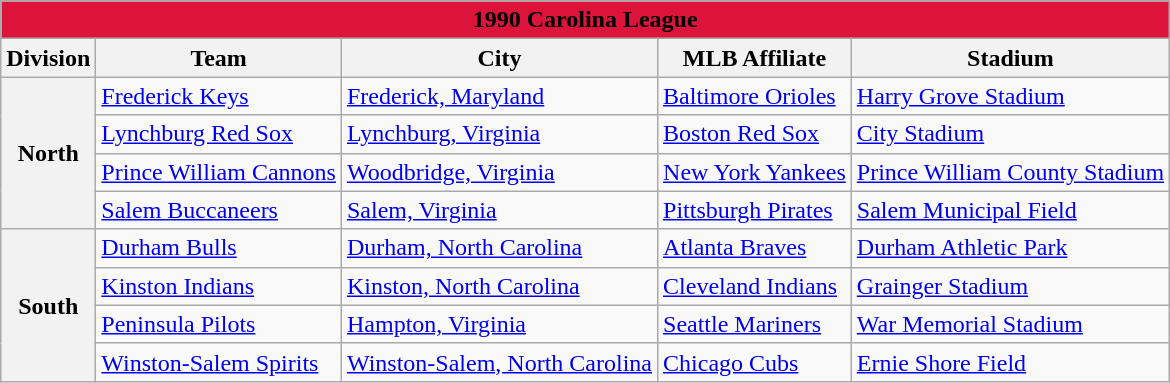<table class="wikitable" style="width:auto">
<tr>
<td bgcolor="#DC143C" align="center" colspan="7"><strong><span>1990 Carolina League</span></strong></td>
</tr>
<tr>
<th>Division</th>
<th>Team</th>
<th>City</th>
<th>MLB Affiliate</th>
<th>Stadium</th>
</tr>
<tr>
<th rowspan="4">North</th>
<td><a href='#'>Frederick Keys</a></td>
<td><a href='#'>Frederick, Maryland</a></td>
<td><a href='#'>Baltimore Orioles</a></td>
<td><a href='#'>Harry Grove Stadium</a></td>
</tr>
<tr>
<td><a href='#'>Lynchburg Red Sox</a></td>
<td><a href='#'>Lynchburg, Virginia</a></td>
<td><a href='#'>Boston Red Sox</a></td>
<td><a href='#'>City Stadium</a></td>
</tr>
<tr>
<td><a href='#'>Prince William Cannons</a></td>
<td><a href='#'>Woodbridge, Virginia</a></td>
<td><a href='#'>New York Yankees</a></td>
<td><a href='#'>Prince William County Stadium</a></td>
</tr>
<tr>
<td><a href='#'>Salem Buccaneers</a></td>
<td><a href='#'>Salem, Virginia</a></td>
<td><a href='#'>Pittsburgh Pirates</a></td>
<td><a href='#'>Salem Municipal Field</a></td>
</tr>
<tr>
<th rowspan="4">South</th>
<td><a href='#'>Durham Bulls</a></td>
<td><a href='#'>Durham, North Carolina</a></td>
<td><a href='#'>Atlanta Braves</a></td>
<td><a href='#'>Durham Athletic Park</a></td>
</tr>
<tr>
<td><a href='#'>Kinston Indians</a></td>
<td><a href='#'>Kinston, North Carolina</a></td>
<td><a href='#'>Cleveland Indians</a></td>
<td><a href='#'>Grainger Stadium</a></td>
</tr>
<tr>
<td><a href='#'>Peninsula Pilots</a></td>
<td><a href='#'>Hampton, Virginia</a></td>
<td><a href='#'>Seattle Mariners</a></td>
<td><a href='#'>War Memorial Stadium</a></td>
</tr>
<tr>
<td><a href='#'>Winston-Salem Spirits</a></td>
<td><a href='#'>Winston-Salem, North Carolina</a></td>
<td><a href='#'>Chicago Cubs</a></td>
<td><a href='#'>Ernie Shore Field</a></td>
</tr>
</table>
